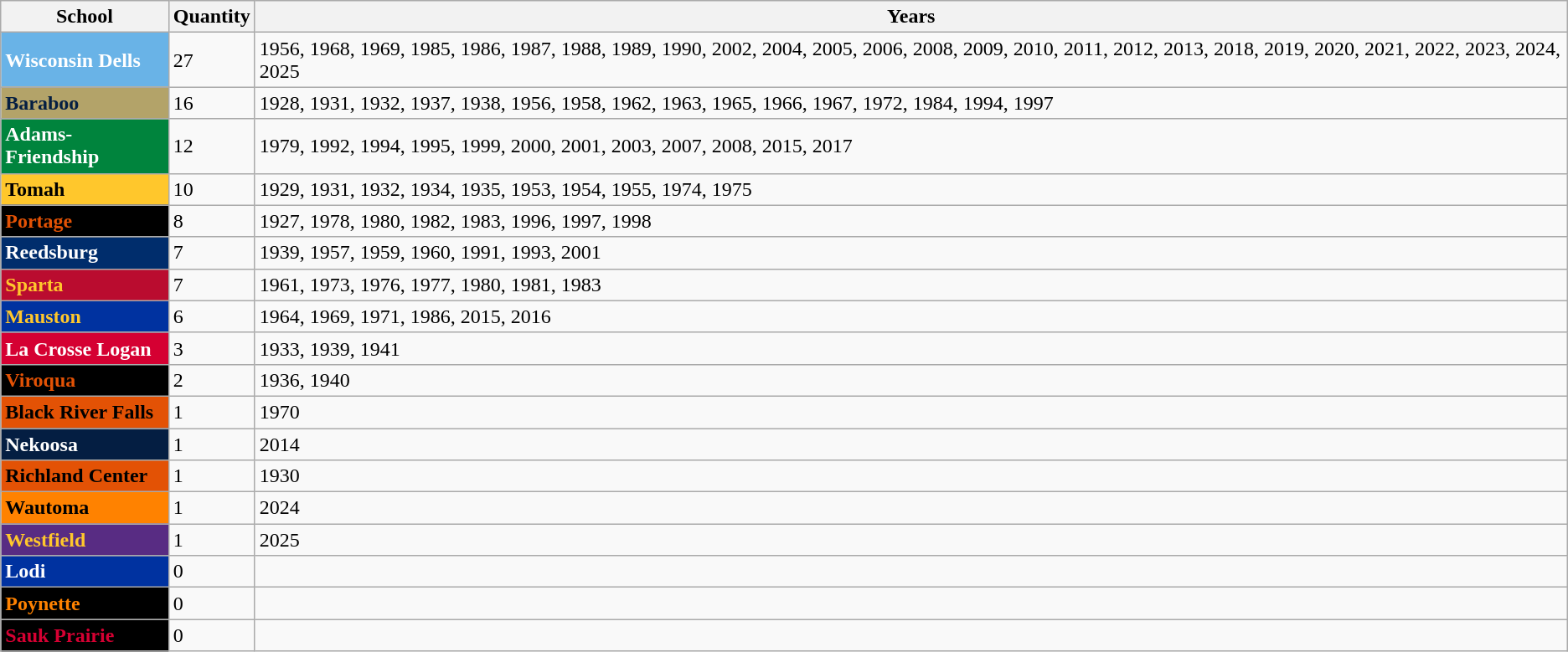<table class="wikitable">
<tr>
<th>School</th>
<th>Quantity</th>
<th>Years</th>
</tr>
<tr>
<td style="background: #69b3e7; color: white"><strong>Wisconsin Dells</strong></td>
<td>27</td>
<td>1956, 1968, 1969, 1985, 1986, 1987, 1988, 1989, 1990, 2002, 2004, 2005, 2006, 2008, 2009, 2010, 2011, 2012, 2013, 2018, 2019, 2020, 2021, 2022, 2023, 2024, 2025</td>
</tr>
<tr>
<td style="background: #b3a369; color: #041e42"><strong>Baraboo</strong></td>
<td>16</td>
<td>1928, 1931, 1932, 1937, 1938, 1956, 1958, 1962, 1963, 1965, 1966, 1967, 1972, 1984, 1994, 1997</td>
</tr>
<tr>
<td style="background: #00843d; color: white"><strong>Adams-Friendship</strong></td>
<td>12</td>
<td>1979, 1992, 1994, 1995, 1999, 2000, 2001, 2003, 2007, 2008, 2015, 2017</td>
</tr>
<tr>
<td style="background: #ffc72c; color: black"><strong>Tomah</strong></td>
<td>10</td>
<td>1929, 1931, 1932, 1934, 1935, 1953, 1954, 1955, 1974, 1975</td>
</tr>
<tr>
<td style="background: black; color: #e35205"><strong>Portage</strong></td>
<td>8</td>
<td>1927, 1978, 1980, 1982, 1983, 1996, 1997, 1998</td>
</tr>
<tr>
<td style="background: #002d6c; color: white"><strong>Reedsburg</strong></td>
<td>7</td>
<td>1939, 1957, 1959, 1960, 1991, 1993, 2001</td>
</tr>
<tr>
<td style="background: #ba0c2f; color: #ffc72c"><strong>Sparta</strong></td>
<td>7</td>
<td>1961, 1973, 1976, 1977, 1980, 1981, 1983</td>
</tr>
<tr>
<td style="background: #0032a0; color: #ffc72c"><strong>Mauston</strong></td>
<td>6</td>
<td>1964, 1969, 1971, 1986, 2015, 2016</td>
</tr>
<tr>
<td style="background: #d50032; color: white"><strong>La Crosse Logan</strong></td>
<td>3</td>
<td>1933, 1939, 1941</td>
</tr>
<tr>
<td style="background: black; color: #e35205"><strong>Viroqua</strong></td>
<td>2</td>
<td>1936, 1940</td>
</tr>
<tr>
<td style="background: #e35205; color: black"><strong>Black River Falls</strong></td>
<td>1</td>
<td>1970</td>
</tr>
<tr>
<td style="background: #041e42; color: white"><strong>Nekoosa</strong></td>
<td>1</td>
<td>2014</td>
</tr>
<tr>
<td style="background: #e35205; color: black"><strong>Richland Center</strong></td>
<td>1</td>
<td>1930</td>
</tr>
<tr>
<td style="background: #ff8200; color: black"><strong>Wautoma</strong></td>
<td>1</td>
<td>2024</td>
</tr>
<tr>
<td style="background: #582c83; color: #ffc72c"><strong>Westfield</strong></td>
<td>1</td>
<td>2025</td>
</tr>
<tr>
<td style="background: #0032a0; color: white"><strong>Lodi</strong></td>
<td>0</td>
<td></td>
</tr>
<tr>
<td style="background: black; color: #ff8200"><strong>Poynette</strong></td>
<td>0</td>
<td></td>
</tr>
<tr>
<td style="background: black; color: #d50032"><strong>Sauk Prairie</strong></td>
<td>0</td>
<td></td>
</tr>
</table>
